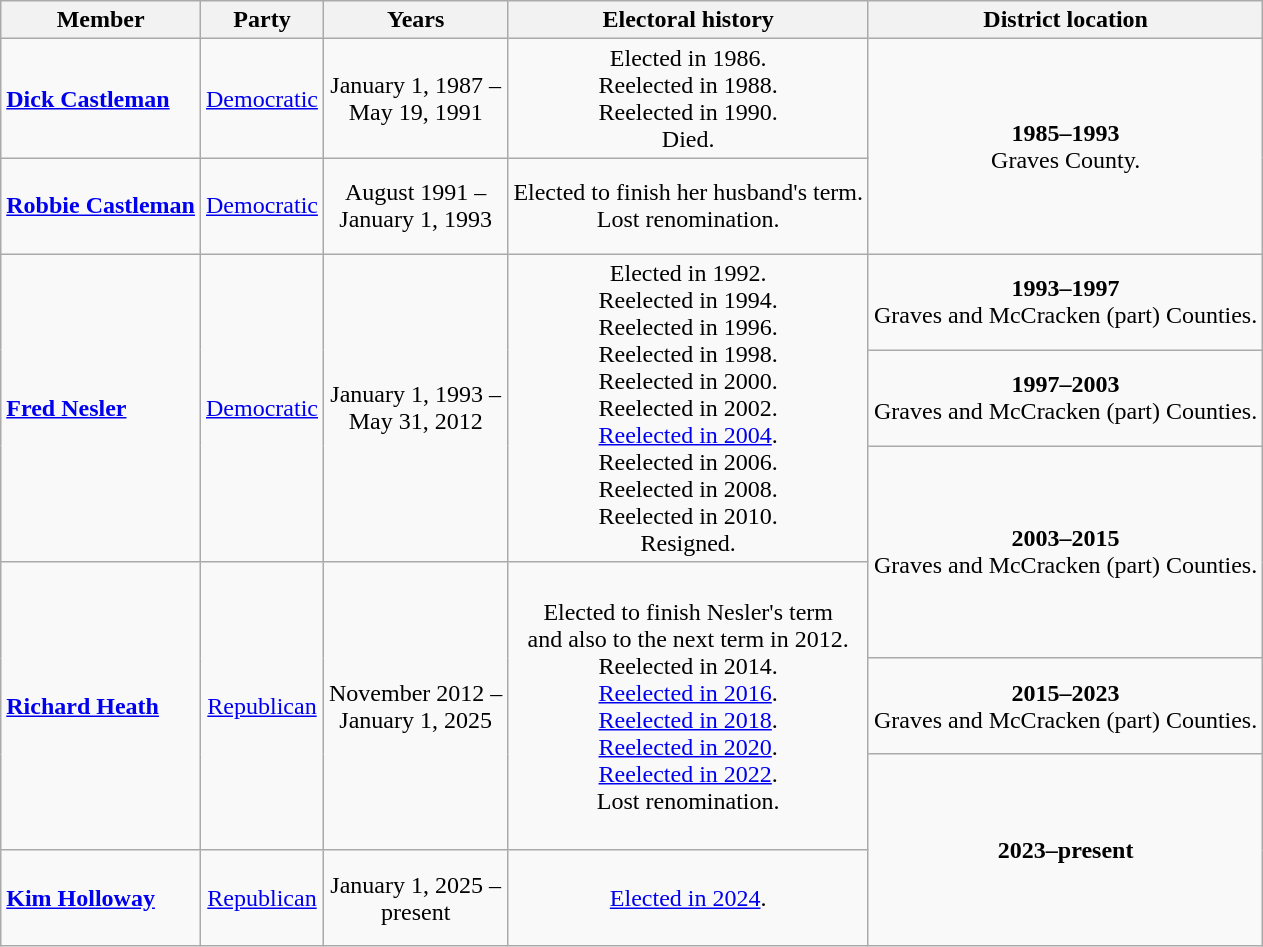<table class=wikitable style="text-align:center">
<tr>
<th>Member</th>
<th>Party</th>
<th>Years</th>
<th>Electoral history</th>
<th>District location</th>
</tr>
<tr style="height:4em">
<td align=left><strong><a href='#'>Dick Castleman</a></strong><br></td>
<td><a href='#'>Democratic</a></td>
<td nowrap>January 1, 1987 –<br>May 19, 1991</td>
<td>Elected in 1986.<br>Reelected in 1988.<br>Reelected in 1990.<br>Died.</td>
<td rowspan=2><strong>1985–1993</strong><br>Graves County.</td>
</tr>
<tr style="height:4em">
<td align=left><strong><a href='#'>Robbie Castleman</a></strong><br></td>
<td><a href='#'>Democratic</a></td>
<td nowrap>August 1991 –<br>January 1, 1993</td>
<td>Elected to finish her husband's term.<br>Lost renomination.</td>
</tr>
<tr style="height:4em">
<td rowspan=3 align=left><strong><a href='#'>Fred Nesler</a></strong><br></td>
<td rowspan=3 ><a href='#'>Democratic</a></td>
<td rowspan=3 nowrap>January 1, 1993 –<br>May 31, 2012</td>
<td rowspan=3>Elected in 1992.<br>Reelected in 1994.<br>Reelected in 1996.<br>Reelected in 1998.<br>Reelected in 2000.<br>Reelected in 2002.<br><a href='#'>Reelected in 2004</a>.<br>Reelected in 2006.<br>Reelected in 2008.<br>Reelected in 2010.<br>Resigned.</td>
<td><strong>1993–1997</strong><br>Graves and McCracken (part) Counties.</td>
</tr>
<tr style="height:4em">
<td><strong>1997–2003</strong><br>Graves and McCracken (part) Counties.</td>
</tr>
<tr style="height:4em">
<td rowspan=2><strong>2003–2015</strong><br>Graves and McCracken (part) Counties.</td>
</tr>
<tr style="height:4em">
<td rowspan=3 align=left><strong><a href='#'>Richard Heath</a></strong><br></td>
<td rowspan=3 ><a href='#'>Republican</a></td>
<td rowspan=3 nowrap>November 2012 –<br>January 1, 2025</td>
<td rowspan=3>Elected to finish Nesler's term<br>and also to the next term in 2012.<br>Reelected in 2014.<br><a href='#'>Reelected in 2016</a>.<br><a href='#'>Reelected in 2018</a>.<br><a href='#'>Reelected in 2020</a>.<br><a href='#'>Reelected in 2022</a>.<br>Lost renomination.</td>
</tr>
<tr style="height:4em">
<td><strong>2015–2023</strong><br>Graves and McCracken (part) Counties.</td>
</tr>
<tr style="height:4em">
<td rowspan=2><strong>2023–present</strong><br></td>
</tr>
<tr style="height:4em">
<td align=left><strong><a href='#'>Kim Holloway</a></strong><br></td>
<td><a href='#'>Republican</a></td>
<td nowrap>January 1, 2025 –<br>present</td>
<td><a href='#'>Elected in 2024</a>.</td>
</tr>
</table>
